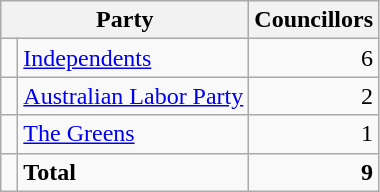<table class="wikitable">
<tr>
<th colspan="2">Party</th>
<th>Councillors</th>
</tr>
<tr>
<td> </td>
<td><a href='#'>Independents</a></td>
<td align=right>6</td>
</tr>
<tr>
<td> </td>
<td><a href='#'>Australian Labor Party</a></td>
<td align=right>2</td>
</tr>
<tr>
<td> </td>
<td><a href='#'>The Greens</a></td>
<td align=right>1</td>
</tr>
<tr>
<td></td>
<td><strong>Total</strong></td>
<td align=right><strong>9</strong></td>
</tr>
</table>
